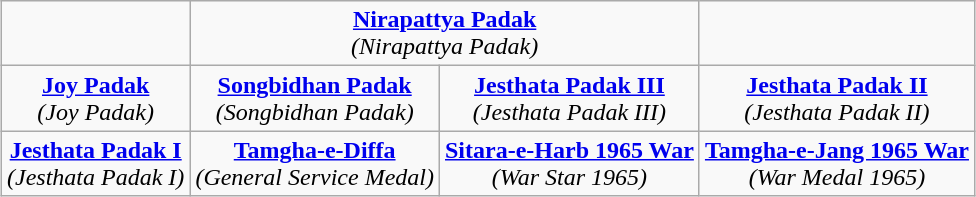<table class="wikitable" style="margin:1em auto; text-align:center;">
<tr>
<td></td>
<td colspan="2"><strong><a href='#'>Nirapattya Padak</a></strong><br><em>(Nirapattya Padak)</em></td>
</tr>
<tr>
<td><strong><a href='#'>Joy Padak</a></strong><br><em>(Joy Padak)</em></td>
<td><strong><a href='#'>Songbidhan Padak</a></strong><br><em>(Songbidhan Padak)</em></td>
<td><strong><a href='#'>Jesthata Padak III</a></strong><br><em>(Jesthata Padak III)</em></td>
<td><strong><a href='#'>Jesthata Padak II</a></strong><br><em>(Jesthata Padak II)</em></td>
</tr>
<tr>
<td><strong><a href='#'>Jesthata Padak I</a></strong><br><em>(Jesthata Padak I)</em></td>
<td><strong><a href='#'>Tamgha-e-Diffa</a></strong><br><em>(General Service Medal)</em></td>
<td><strong><a href='#'>Sitara-e-Harb 1965 War</a></strong><br><em>(War Star 1965)</em></td>
<td><strong><a href='#'>Tamgha-e-Jang 1965 War</a></strong><br><em>(War Medal 1965)</em></td>
</tr>
</table>
